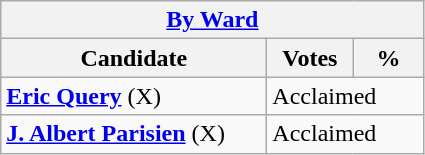<table class="wikitable">
<tr>
<th colspan="3"><a href='#'>By Ward</a></th>
</tr>
<tr>
<th style="width: 170px">Candidate</th>
<th style="width: 50px">Votes</th>
<th style="width: 40px">%</th>
</tr>
<tr>
<td><strong><a href='#'>Eric Query</a></strong> (X)</td>
<td colspan="2">Acclaimed</td>
</tr>
<tr>
<td><strong><a href='#'>J. Albert Parisien</a></strong> (X)</td>
<td colspan="2">Acclaimed</td>
</tr>
</table>
